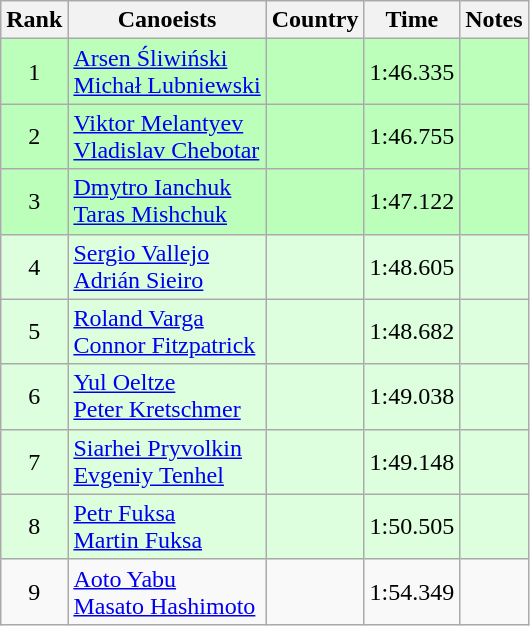<table class="wikitable" style="text-align:center">
<tr>
<th>Rank</th>
<th>Canoeists</th>
<th>Country</th>
<th>Time</th>
<th>Notes</th>
</tr>
<tr bgcolor=bbffbb>
<td>1</td>
<td align="left"><a href='#'>Arsen Śliwiński</a><br><a href='#'>Michał Lubniewski</a></td>
<td align="left"></td>
<td>1:46.335</td>
<td></td>
</tr>
<tr bgcolor=bbffbb>
<td>2</td>
<td align="left"><a href='#'>Viktor Melantyev</a><br><a href='#'>Vladislav Chebotar</a></td>
<td align="left"></td>
<td>1:46.755</td>
<td></td>
</tr>
<tr bgcolor=bbffbb>
<td>3</td>
<td align="left"><a href='#'>Dmytro Ianchuk</a><br><a href='#'>Taras Mishchuk</a></td>
<td align="left"></td>
<td>1:47.122</td>
<td></td>
</tr>
<tr bgcolor=ddffdd>
<td>4</td>
<td align="left"><a href='#'>Sergio Vallejo</a><br><a href='#'>Adrián Sieiro</a></td>
<td align="left"></td>
<td>1:48.605</td>
<td></td>
</tr>
<tr bgcolor=ddffdd>
<td>5</td>
<td align="left"><a href='#'>Roland Varga</a><br><a href='#'>Connor Fitzpatrick</a></td>
<td align="left"></td>
<td>1:48.682</td>
<td></td>
</tr>
<tr bgcolor=ddffdd>
<td>6</td>
<td align="left"><a href='#'>Yul Oeltze</a><br><a href='#'>Peter Kretschmer</a></td>
<td align="left"></td>
<td>1:49.038</td>
<td></td>
</tr>
<tr bgcolor=ddffdd>
<td>7</td>
<td align="left"><a href='#'>Siarhei Pryvolkin</a><br><a href='#'>Evgeniy Tenhel</a></td>
<td align="left"></td>
<td>1:49.148</td>
<td></td>
</tr>
<tr bgcolor=ddffdd>
<td>8</td>
<td align="left"><a href='#'>Petr Fuksa</a><br><a href='#'>Martin Fuksa</a></td>
<td align="left"></td>
<td>1:50.505</td>
<td></td>
</tr>
<tr>
<td>9</td>
<td align="left"><a href='#'>Aoto Yabu</a><br><a href='#'>Masato Hashimoto</a></td>
<td align="left"></td>
<td>1:54.349</td>
<td></td>
</tr>
</table>
